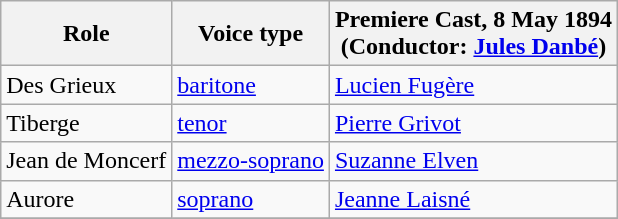<table class="wikitable">
<tr>
<th>Role</th>
<th>Voice type</th>
<th>Premiere Cast, 8 May 1894<br>(Conductor: <a href='#'>Jules Danbé</a>)</th>
</tr>
<tr>
<td>Des Grieux</td>
<td><a href='#'>baritone</a></td>
<td><a href='#'>Lucien Fugère</a></td>
</tr>
<tr>
<td>Tiberge</td>
<td><a href='#'>tenor</a></td>
<td><a href='#'>Pierre Grivot</a></td>
</tr>
<tr>
<td>Jean de Moncerf</td>
<td><a href='#'>mezzo-soprano</a></td>
<td><a href='#'>Suzanne Elven</a></td>
</tr>
<tr>
<td>Aurore</td>
<td><a href='#'>soprano</a></td>
<td><a href='#'>Jeanne Laisné</a></td>
</tr>
<tr>
</tr>
</table>
